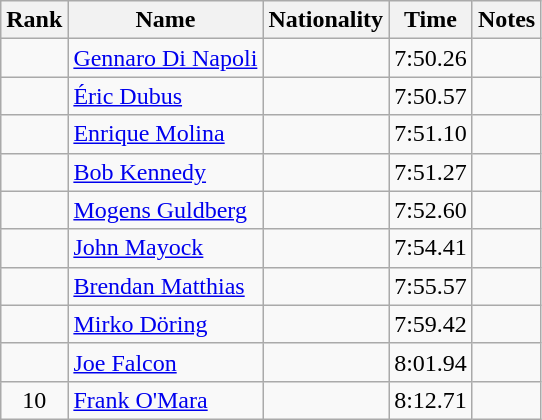<table class="wikitable sortable" style="text-align:center">
<tr>
<th>Rank</th>
<th>Name</th>
<th>Nationality</th>
<th>Time</th>
<th>Notes</th>
</tr>
<tr>
<td></td>
<td align="left"><a href='#'>Gennaro Di Napoli</a></td>
<td align=left></td>
<td>7:50.26</td>
<td></td>
</tr>
<tr>
<td></td>
<td align="left"><a href='#'>Éric Dubus</a></td>
<td align=left></td>
<td>7:50.57</td>
<td></td>
</tr>
<tr>
<td></td>
<td align="left"><a href='#'>Enrique Molina</a></td>
<td align=left></td>
<td>7:51.10</td>
<td></td>
</tr>
<tr>
<td></td>
<td align="left"><a href='#'>Bob Kennedy</a></td>
<td align=left></td>
<td>7:51.27</td>
<td></td>
</tr>
<tr>
<td></td>
<td align="left"><a href='#'>Mogens Guldberg</a></td>
<td align=left></td>
<td>7:52.60</td>
<td></td>
</tr>
<tr>
<td></td>
<td align="left"><a href='#'>John Mayock</a></td>
<td align=left></td>
<td>7:54.41</td>
<td></td>
</tr>
<tr>
<td></td>
<td align="left"><a href='#'>Brendan Matthias</a></td>
<td align=left></td>
<td>7:55.57</td>
<td></td>
</tr>
<tr>
<td></td>
<td align="left"><a href='#'>Mirko Döring</a></td>
<td align=left></td>
<td>7:59.42</td>
<td></td>
</tr>
<tr>
<td></td>
<td align="left"><a href='#'>Joe Falcon</a></td>
<td align=left></td>
<td>8:01.94</td>
<td></td>
</tr>
<tr>
<td>10</td>
<td align="left"><a href='#'>Frank O'Mara</a></td>
<td align=left></td>
<td>8:12.71</td>
<td></td>
</tr>
</table>
